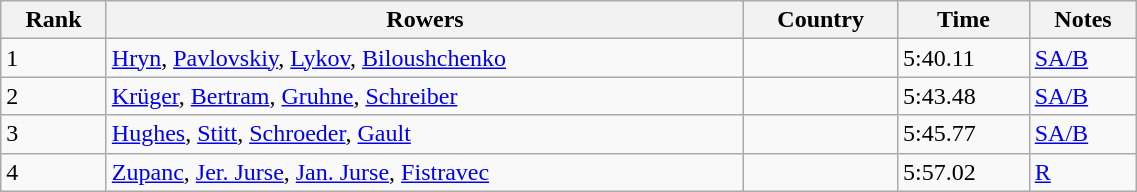<table class="wikitable sortable" width=60%>
<tr>
<th>Rank</th>
<th>Rowers</th>
<th>Country</th>
<th>Time</th>
<th>Notes</th>
</tr>
<tr>
<td>1</td>
<td><a href='#'>Hryn</a>, <a href='#'>Pavlovskiy</a>, <a href='#'>Lykov</a>, <a href='#'>Biloushchenko</a></td>
<td></td>
<td>5:40.11</td>
<td><a href='#'>SA/B</a></td>
</tr>
<tr>
<td>2</td>
<td><a href='#'>Krüger</a>, <a href='#'>Bertram</a>, <a href='#'>Gruhne</a>,  <a href='#'>Schreiber</a></td>
<td></td>
<td>5:43.48</td>
<td><a href='#'>SA/B</a></td>
</tr>
<tr>
<td>3</td>
<td><a href='#'>Hughes</a>, <a href='#'>Stitt</a>, <a href='#'>Schroeder</a>, <a href='#'>Gault</a></td>
<td></td>
<td>5:45.77</td>
<td><a href='#'>SA/B</a></td>
</tr>
<tr>
<td>4</td>
<td><a href='#'>Zupanc</a>, <a href='#'>Jer. Jurse</a>, <a href='#'>Jan. Jurse</a>, <a href='#'>Fistravec</a></td>
<td></td>
<td>5:57.02</td>
<td><a href='#'>R</a></td>
</tr>
</table>
